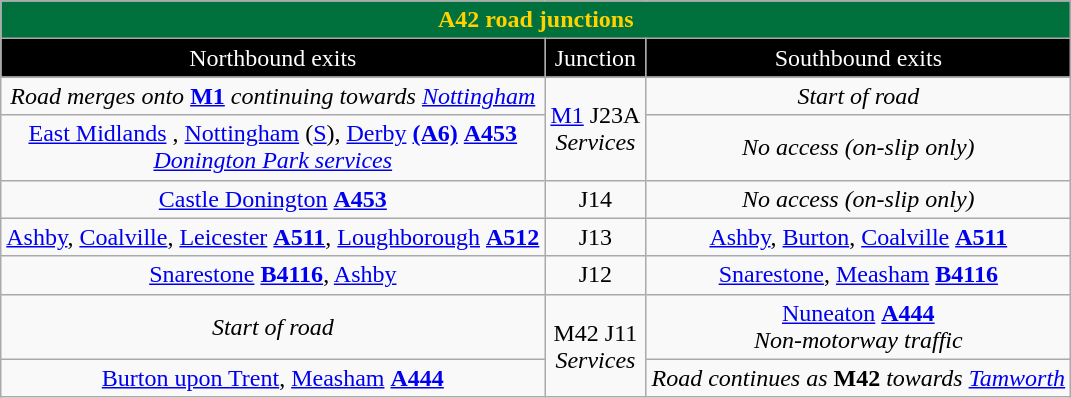<table border=1 cellpadding=2 style="margin-left:1em; margin-bottom: 1em; border-collapse: collapse; " class="wikitable">
<tr align="center" bgcolor="00703C" style="color: #FFD200;">
<td colspan="3"><strong>A42 road junctions</strong></td>
</tr>
<tr align="center" bgcolor="000000" style="color: white">
<td>Northbound exits</td>
<td>Junction</td>
<td>Southbound exits</td>
</tr>
<tr align="center">
<td><em>Road merges onto</em> <a href='#'><span><strong>M1</strong></span></a> <em>continuing towards <a href='#'>Nottingham</a></em></td>
<td rowspan="2"><a href='#'>M1</a> J23A<br><em>Services</em></td>
<td><em>Start of road</em></td>
</tr>
<tr align="center">
<td><a href='#'>East Midlands</a> , <a href='#'>Nottingham</a> (<a href='#'>S</a>), <a href='#'>Derby</a> <a href='#'><span><strong>(A6)</strong></span></a> <a href='#'><span><strong>A453</strong></span></a><br><em><a href='#'>Donington Park services</a></em></td>
<td> <em>No access (on-slip only)</em></td>
</tr>
<tr align="center">
<td><a href='#'>Castle Donington</a> <a href='#'><span><strong>A453</strong></span></a></td>
<td>J14</td>
<td> <em>No access (on-slip only)</em></td>
</tr>
<tr align="center">
<td><a href='#'>Ashby</a>, <a href='#'>Coalville</a>, <a href='#'>Leicester</a> <a href='#'><span><strong>A511</strong></span></a>, <a href='#'>Loughborough</a> <a href='#'><span><strong>A512</strong></span></a></td>
<td>J13</td>
<td><a href='#'>Ashby</a>, <a href='#'>Burton</a>, <a href='#'>Coalville</a> <a href='#'><span><strong>A511</strong></span></a></td>
</tr>
<tr align="center">
<td><a href='#'>Snarestone</a> <a href='#'><span><strong>B4116</strong></span></a>, <a href='#'>Ashby</a></td>
<td>J12</td>
<td><a href='#'>Snarestone</a>, <a href='#'>Measham</a> <a href='#'><span><strong>B4116</strong></span></a></td>
</tr>
<tr align="center">
<td><em>Start of road</em></td>
<td rowspan="2">M42 J11<br><em>Services</em></td>
<td><a href='#'>Nuneaton</a> <a href='#'><span><strong>A444</strong></span></a><br><em>Non-motorway traffic</em></td>
</tr>
<tr align="center">
<td><a href='#'>Burton upon Trent</a>, <a href='#'>Measham</a> <a href='#'><span><strong>A444</strong></span></a></td>
<td><em>Road continues as</em> <span><strong>M42</strong></span> <em>towards <a href='#'>Tamworth</a></em></td>
</tr>
</table>
